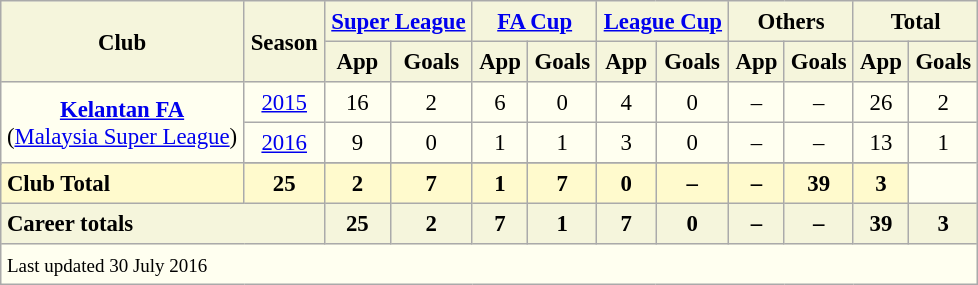<table border=1 align=center cellpadding=4 cellspacing=2 style="background: ivory; font-size: 95%; border: 1px #aaaaaa solid; border-collapse: collapse; clear:center">
<tr style="background:beige">
<th rowspan="2">Club</th>
<th rowspan="2">Season</th>
<th colspan="2"><a href='#'>Super League</a></th>
<th colspan="2"><a href='#'>FA Cup</a></th>
<th colspan="2"><a href='#'>League Cup</a></th>
<th colspan="2">Others</th>
<th colspan="2">Total</th>
</tr>
<tr style="background:beige">
<th>App</th>
<th>Goals</th>
<th>App</th>
<th>Goals</th>
<th>App</th>
<th>Goals</th>
<th>App</th>
<th>Goals</th>
<th>App</th>
<th>Goals</th>
</tr>
<tr>
<td rowspan="3" align=center valign=center><strong><a href='#'>Kelantan FA</a></strong><br>(<a href='#'>Malaysia Super League</a>)</td>
<td align="center"><a href='#'>2015</a></td>
<td align="center">16</td>
<td align="center">2</td>
<td align="center">6</td>
<td align="center">0</td>
<td align="center">4</td>
<td align="center">0</td>
<td align="center">–</td>
<td align="center">–</td>
<td align="center">26</td>
<td align="center">2</td>
</tr>
<tr>
<td align="center"><a href='#'>2016</a></td>
<td align="center">9</td>
<td align="center">0</td>
<td align="center">1</td>
<td align="center">1</td>
<td align="center">3</td>
<td align="center">0</td>
<td align="center">–</td>
<td align="center">–</td>
<td align="center">13</td>
<td align="center">1</td>
</tr>
<tr>
</tr>
<tr style="background:lemonchiffon">
<th colspan="1" align="left">Club Total</th>
<th>25</th>
<th>2</th>
<th>7</th>
<th>1</th>
<th>7</th>
<th>0</th>
<th>–</th>
<th>–</th>
<th>39</th>
<th>3</th>
</tr>
<tr>
<th style="background:beige" colspan="2" align="left">Career totals</th>
<th align=center style="background:beige">25</th>
<th align=center style="background:beige">2</th>
<th align=center style="background:beige">7</th>
<th align=center style="background:beige">1</th>
<th align=center style="background:beige">7</th>
<th align=center style="background:beige">0</th>
<th align=center style="background:beige">–</th>
<th align=center style="background:beige">–</th>
<th align=center style="background:beige">39</th>
<th align=center style="background:beige">3</th>
</tr>
<tr>
<td colspan="12"><small>Last updated 30 July 2016</small></td>
</tr>
</table>
